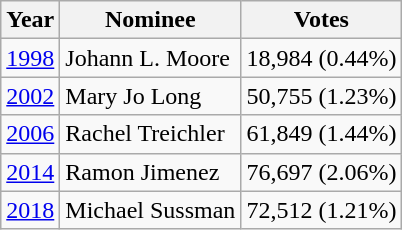<table class="wikitable">
<tr>
<th>Year</th>
<th>Nominee</th>
<th>Votes</th>
</tr>
<tr>
<td><a href='#'>1998</a></td>
<td>Johann L. Moore</td>
<td>18,984 (0.44%)</td>
</tr>
<tr>
<td><a href='#'>2002</a></td>
<td>Mary Jo Long</td>
<td>50,755 (1.23%)</td>
</tr>
<tr>
<td><a href='#'>2006</a></td>
<td>Rachel Treichler</td>
<td>61,849 (1.44%)</td>
</tr>
<tr>
<td><a href='#'>2014</a></td>
<td>Ramon Jimenez</td>
<td>76,697 (2.06%)</td>
</tr>
<tr>
<td><a href='#'>2018</a></td>
<td>Michael Sussman</td>
<td>72,512 (1.21%)</td>
</tr>
</table>
